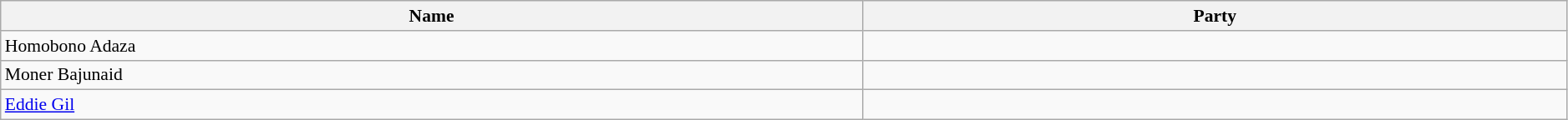<table class=wikitable style="font-size:90%" width=99%>
<tr>
<th width=55%>Name</th>
<th colspan=2>Party</th>
</tr>
<tr>
<td>Homobono Adaza</td>
<td></td>
</tr>
<tr>
<td>Moner Bajunaid</td>
<td></td>
</tr>
<tr>
<td><a href='#'>Eddie Gil</a></td>
<td></td>
</tr>
</table>
